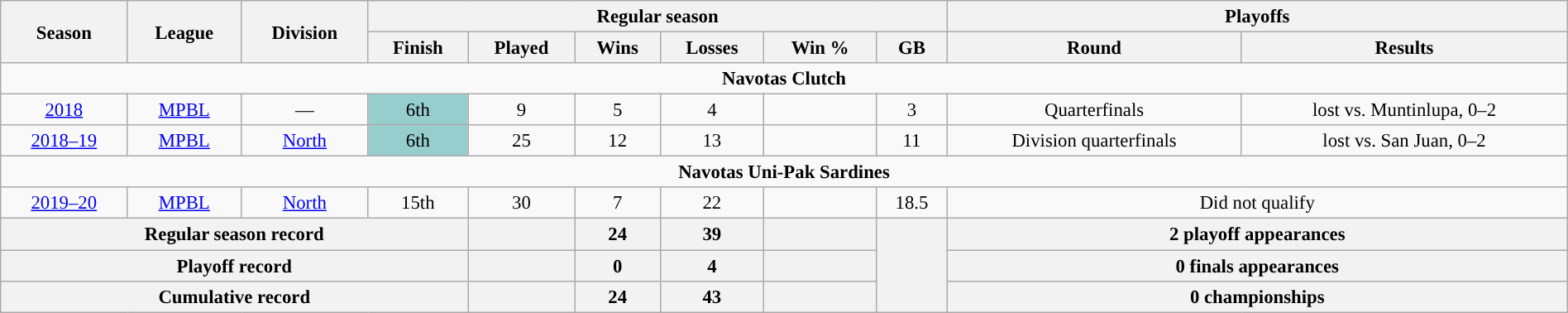<table class="wikitable" style="width:100%; text-align:center; font-size:95%">
<tr>
<th rowspan=2>Season</th>
<th rowspan=2>League</th>
<th rowspan=2>Division</th>
<th colspan=6>Regular season</th>
<th colspan=2>Playoffs</th>
</tr>
<tr>
<th>Finish</th>
<th>Played</th>
<th>Wins</th>
<th>Losses</th>
<th>Win %</th>
<th>GB</th>
<th>Round</th>
<th>Results</th>
</tr>
<tr>
<td align="center" colspan="11"><strong>Navotas Clutch</strong></td>
</tr>
<tr>
<td><a href='#'>2018</a></td>
<td><a href='#'>MPBL</a></td>
<td>—</td>
<td bgcolor="#96CDCD">6th</td>
<td>9</td>
<td>5</td>
<td>4</td>
<td></td>
<td>3</td>
<td>Quarterfinals</td>
<td>lost vs. Muntinlupa, 0–2</td>
</tr>
<tr>
<td><a href='#'>2018–19</a></td>
<td><a href='#'>MPBL</a></td>
<td><a href='#'>North</a></td>
<td bgcolor="#96CDCD">6th</td>
<td>25</td>
<td>12</td>
<td>13</td>
<td></td>
<td>11</td>
<td>Division quarterfinals</td>
<td>lost vs. San Juan, 0–2</td>
</tr>
<tr>
<td align="center" colspan="11"><strong>Navotas Uni-Pak Sardines</strong></td>
</tr>
<tr>
<td><a href='#'>2019–20</a></td>
<td><a href='#'>MPBL</a></td>
<td><a href='#'>North</a></td>
<td>15th</td>
<td>30</td>
<td>7</td>
<td>22</td>
<td></td>
<td>18.5</td>
<td colspan=2>Did not qualify</td>
</tr>
<tr>
<th colspan=4>Regular season record</th>
<th></th>
<th>24</th>
<th>39</th>
<th></th>
<th rowspan=3></th>
<th colspan=2>2 playoff appearances</th>
</tr>
<tr>
<th colspan=4>Playoff record</th>
<th></th>
<th>0</th>
<th>4</th>
<th></th>
<th colspan=2>0 finals appearances</th>
</tr>
<tr>
<th colspan=4>Cumulative record</th>
<th></th>
<th>24</th>
<th>43</th>
<th></th>
<th colspan=2>0 championships</th>
</tr>
</table>
